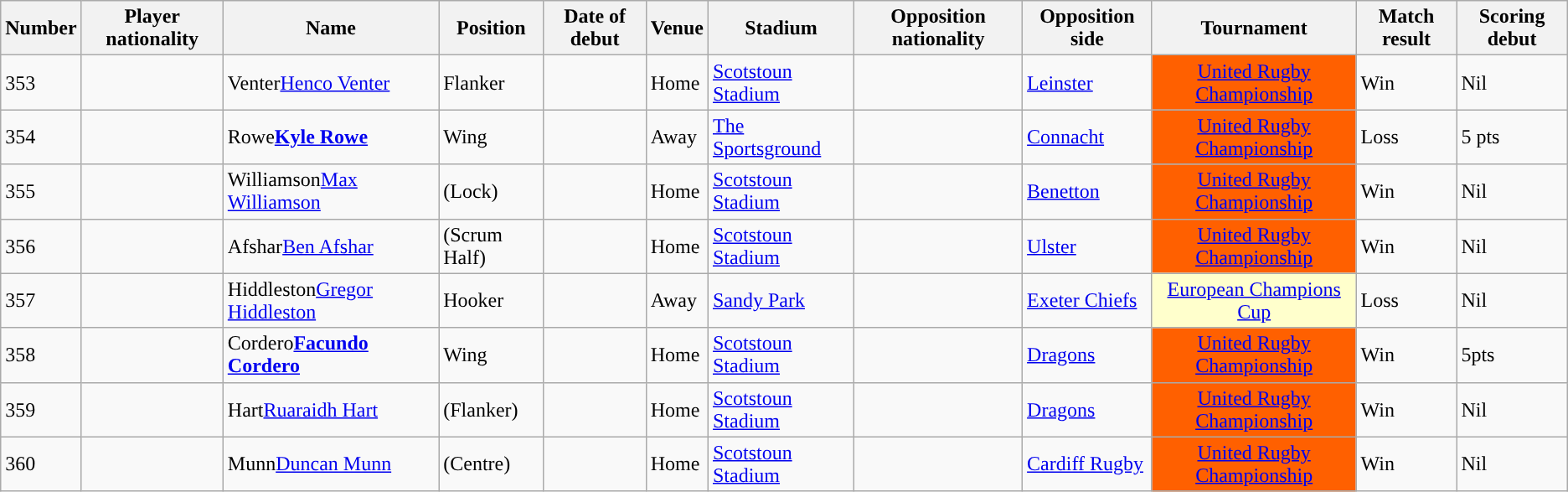<table class="sortable wikitable">
<tr>
<th data-sort-type="number">Number</th>
<th>Player nationality</th>
<th>Name</th>
<th>Position</th>
<th>Date of debut</th>
<th>Venue</th>
<th>Stadium</th>
<th>Opposition nationality</th>
<th>Opposition side</th>
<th>Tournament</th>
<th>Match result</th>
<th>Scoring debut</th>
</tr>
<tr>
<td>353</td>
<td style="text-align:center;"></td>
<td><span>Venter</span><a href='#'>Henco Venter</a></td>
<td>Flanker</td>
<td></td>
<td>Home</td>
<td><a href='#'>Scotstoun Stadium</a></td>
<td style="text-align:center;"></td>
<td><a href='#'>Leinster</a></td>
<td style="text-align:center; background:#FF6000;"><a href='#'>United Rugby Championship</a></td>
<td>Win</td>
<td>Nil</td>
</tr>
<tr>
<td>354</td>
<td style="text-align:center;"></td>
<td><span>Rowe</span><strong><a href='#'>Kyle Rowe</a></strong></td>
<td>Wing</td>
<td></td>
<td>Away</td>
<td><a href='#'>The Sportsground</a></td>
<td style="text-align:center;"></td>
<td><a href='#'>Connacht</a></td>
<td style="text-align:center; background:#FF6000;"><a href='#'>United Rugby Championship</a></td>
<td>Loss</td>
<td>5 pts</td>
</tr>
<tr>
<td>355</td>
<td style="text-align:center;"></td>
<td><span>Williamson</span><a href='#'>Max Williamson</a></td>
<td>(Lock)</td>
<td></td>
<td>Home</td>
<td><a href='#'>Scotstoun Stadium</a></td>
<td style="text-align:center;"></td>
<td><a href='#'>Benetton</a></td>
<td style="text-align:center; background:#FF6000;"><a href='#'>United Rugby Championship</a></td>
<td>Win</td>
<td>Nil</td>
</tr>
<tr>
<td>356</td>
<td style="text-align:center;"></td>
<td><span>Afshar</span><a href='#'>Ben Afshar</a></td>
<td>(Scrum Half)</td>
<td></td>
<td>Home</td>
<td><a href='#'>Scotstoun Stadium</a></td>
<td style="text-align:center;"></td>
<td><a href='#'>Ulster</a></td>
<td style="text-align:center; background:#FF6000;"><a href='#'>United Rugby Championship</a></td>
<td>Win</td>
<td>Nil</td>
</tr>
<tr>
<td>357</td>
<td style="text-align:center;"></td>
<td><span>Hiddleston</span><a href='#'>Gregor Hiddleston</a></td>
<td>Hooker</td>
<td></td>
<td>Away</td>
<td><a href='#'>Sandy Park</a></td>
<td style="text-align:center;"></td>
<td><a href='#'>Exeter Chiefs</a></td>
<td style="text-align:center; background:#FFFFCC;"><a href='#'>European Champions Cup</a></td>
<td>Loss</td>
<td>Nil</td>
</tr>
<tr>
<td>358</td>
<td style="text-align:center;"></td>
<td><span>Cordero</span><strong><a href='#'>Facundo Cordero</a></strong></td>
<td>Wing</td>
<td></td>
<td>Home</td>
<td><a href='#'>Scotstoun Stadium</a></td>
<td style="text-align:center;"></td>
<td><a href='#'>Dragons</a></td>
<td style="text-align:center; background:#FF6000;"><a href='#'>United Rugby Championship</a></td>
<td>Win</td>
<td>5pts</td>
</tr>
<tr>
<td>359</td>
<td style="text-align:center;"></td>
<td><span>Hart</span><a href='#'>Ruaraidh Hart</a></td>
<td>(Flanker)</td>
<td></td>
<td>Home</td>
<td><a href='#'>Scotstoun Stadium</a></td>
<td style="text-align:center;"></td>
<td><a href='#'>Dragons</a></td>
<td style="text-align:center; background:#FF6000;"><a href='#'>United Rugby Championship</a></td>
<td>Win</td>
<td>Nil</td>
</tr>
<tr>
<td>360</td>
<td style="text-align:center;"></td>
<td><span>Munn</span><a href='#'>Duncan Munn</a></td>
<td>(Centre)</td>
<td></td>
<td>Home</td>
<td><a href='#'>Scotstoun Stadium</a></td>
<td style="text-align:center;"></td>
<td><a href='#'>Cardiff Rugby</a></td>
<td style="text-align:center; background:#FF6000;"><a href='#'>United Rugby Championship</a></td>
<td>Win</td>
<td>Nil</td>
</tr>
</table>
